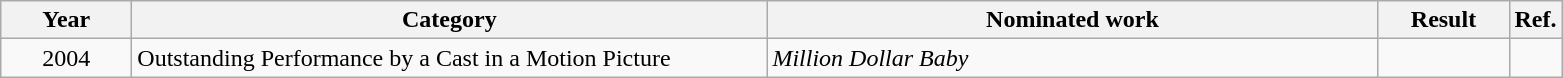<table class=wikitable>
<tr>
<th scope="col" style="width:5em;">Year</th>
<th scope="col" style="width:26em;">Category</th>
<th scope="col" style="width:25em;">Nominated work</th>
<th scope="col" style="width:5em;">Result</th>
<th>Ref.</th>
</tr>
<tr>
<td style="text-align:center;">2004</td>
<td>Outstanding Performance by a Cast in a Motion Picture</td>
<td><em>Million Dollar Baby</em></td>
<td></td>
<td></td>
</tr>
</table>
